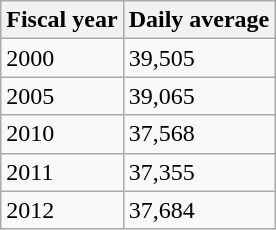<table class="wikitable">
<tr>
<th>Fiscal year</th>
<th>Daily average</th>
</tr>
<tr>
<td>2000</td>
<td>39,505</td>
</tr>
<tr>
<td>2005</td>
<td>39,065</td>
</tr>
<tr>
<td>2010</td>
<td>37,568</td>
</tr>
<tr>
<td>2011</td>
<td>37,355</td>
</tr>
<tr>
<td>2012</td>
<td>37,684</td>
</tr>
</table>
